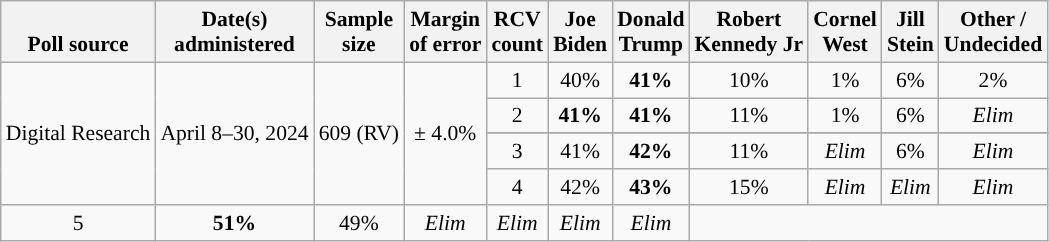<table class="wikitable sortable mw-datatable" style="font-size:90%;text-align:center;line-height:17px">
<tr style="vertical-align:bottom">
<th>Poll source</th>
<th>Date(s)<br>administered</th>
<th>Sample<br>size</th>
<th>Margin<br>of error</th>
<th>RCV<br>count</th>
<th class="unsortable">Joe<br>Biden<br></th>
<th class="unsortable">Donald<br>Trump<br></th>
<th class="unsortable">Robert<br>Kennedy Jr<br></th>
<th class="unsortable">Cornel<br>West<br></th>
<th class="unsortable">Jill<br>Stein<br></th>
<th class="unsortable">Other /<br>Undecided</th>
</tr>
<tr>
<td style="text-align:left;" rowspan="5">Digital Research</td>
<td rowspan="5">April 8–30, 2024</td>
<td rowspan="5">609 (RV)</td>
<td rowspan="5">± 4.0%</td>
<td>1</td>
<td>40%</td>
<td style="background-color:"><strong>41%</strong></td>
<td>10%</td>
<td>1%</td>
<td>6%</td>
<td>2%</td>
</tr>
<tr>
<td>2</td>
<td><strong>41%</strong></td>
<td><strong>41%</strong></td>
<td>11%</td>
<td>1%</td>
<td>6%</td>
<td><em>Elim</em></td>
</tr>
<tr>
</tr>
<tr>
<td>3</td>
<td>41%</td>
<td style="background-color:"><strong>42%</strong></td>
<td>11%</td>
<td><em>Elim</em></td>
<td>6%</td>
<td><em>Elim</em></td>
</tr>
<tr>
<td>4</td>
<td>42%</td>
<td style="background-color:"><strong>43%</strong></td>
<td>15%</td>
<td><em>Elim</em></td>
<td><em>Elim</em></td>
<td><em>Elim</em></td>
</tr>
<tr>
<td>5</td>
<td style="color:black;background-color:"><strong>51%</strong></td>
<td>49%</td>
<td><em>Elim</em></td>
<td><em>Elim</em></td>
<td><em>Elim</em></td>
<td><em>Elim</em></td>
</tr>
</table>
